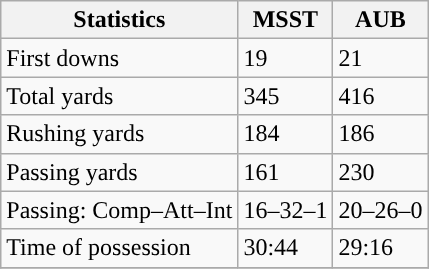<table class="wikitable" style="float: left;">
<tr>
<th>Statistics</th>
<th>MSST</th>
<th>AUB</th>
</tr>
<tr>
<td>First downs</td>
<td>19</td>
<td>21</td>
</tr>
<tr>
<td>Total yards</td>
<td>345</td>
<td>416</td>
</tr>
<tr>
<td>Rushing yards</td>
<td>184</td>
<td>186</td>
</tr>
<tr>
<td>Passing yards</td>
<td>161</td>
<td>230</td>
</tr>
<tr>
<td>Passing: Comp–Att–Int</td>
<td>16–32–1</td>
<td>20–26–0</td>
</tr>
<tr>
<td>Time of possession</td>
<td>30:44</td>
<td>29:16</td>
</tr>
<tr>
</tr>
</table>
